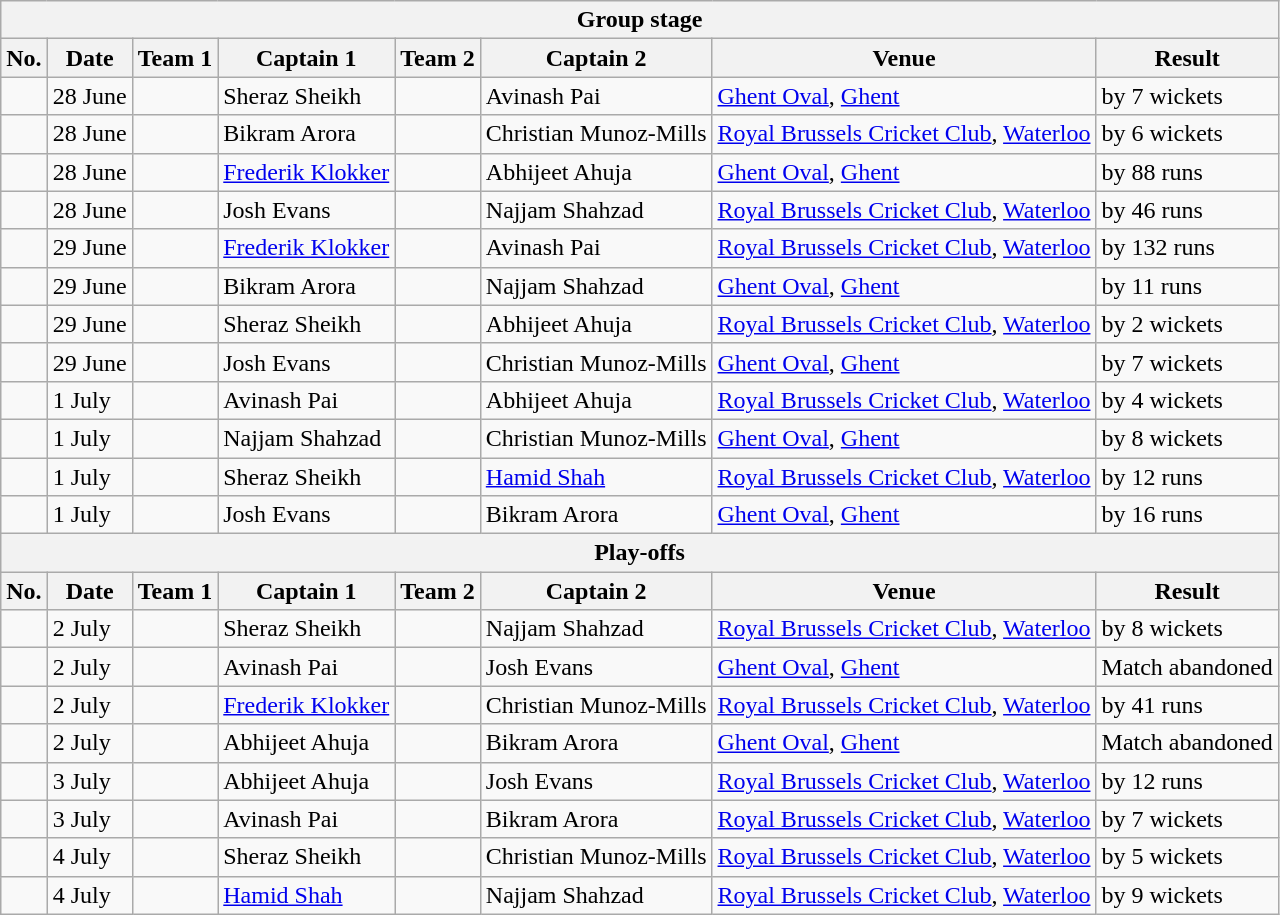<table class="wikitable">
<tr>
<th colspan="9">Group stage</th>
</tr>
<tr>
<th>No.</th>
<th>Date</th>
<th>Team 1</th>
<th>Captain 1</th>
<th>Team 2</th>
<th>Captain 2</th>
<th>Venue</th>
<th>Result</th>
</tr>
<tr>
<td></td>
<td>28 June</td>
<td></td>
<td>Sheraz Sheikh</td>
<td></td>
<td>Avinash Pai</td>
<td><a href='#'>Ghent Oval</a>, <a href='#'>Ghent</a></td>
<td> by 7 wickets</td>
</tr>
<tr>
<td></td>
<td>28 June</td>
<td></td>
<td>Bikram Arora</td>
<td></td>
<td>Christian Munoz-Mills</td>
<td><a href='#'>Royal Brussels Cricket Club</a>, <a href='#'>Waterloo</a></td>
<td> by 6 wickets</td>
</tr>
<tr>
<td></td>
<td>28 June</td>
<td></td>
<td><a href='#'>Frederik Klokker</a></td>
<td></td>
<td>Abhijeet Ahuja</td>
<td><a href='#'>Ghent Oval</a>, <a href='#'>Ghent</a></td>
<td> by 88 runs</td>
</tr>
<tr>
<td></td>
<td>28 June</td>
<td></td>
<td>Josh Evans</td>
<td></td>
<td>Najjam Shahzad</td>
<td><a href='#'>Royal Brussels Cricket Club</a>, <a href='#'>Waterloo</a></td>
<td> by 46 runs</td>
</tr>
<tr>
<td></td>
<td>29 June</td>
<td></td>
<td><a href='#'>Frederik Klokker</a></td>
<td></td>
<td>Avinash Pai</td>
<td><a href='#'>Royal Brussels Cricket Club</a>, <a href='#'>Waterloo</a></td>
<td> by 132 runs</td>
</tr>
<tr>
<td></td>
<td>29 June</td>
<td></td>
<td>Bikram Arora</td>
<td></td>
<td>Najjam Shahzad</td>
<td><a href='#'>Ghent Oval</a>, <a href='#'>Ghent</a></td>
<td> by 11 runs</td>
</tr>
<tr>
<td></td>
<td>29 June</td>
<td></td>
<td>Sheraz Sheikh</td>
<td></td>
<td>Abhijeet Ahuja</td>
<td><a href='#'>Royal Brussels Cricket Club</a>, <a href='#'>Waterloo</a></td>
<td> by 2 wickets</td>
</tr>
<tr>
<td></td>
<td>29 June</td>
<td></td>
<td>Josh Evans</td>
<td></td>
<td>Christian Munoz-Mills</td>
<td><a href='#'>Ghent Oval</a>, <a href='#'>Ghent</a></td>
<td> by 7 wickets</td>
</tr>
<tr>
<td></td>
<td>1 July</td>
<td></td>
<td>Avinash Pai</td>
<td></td>
<td>Abhijeet Ahuja</td>
<td><a href='#'>Royal Brussels Cricket Club</a>, <a href='#'>Waterloo</a></td>
<td> by 4 wickets</td>
</tr>
<tr>
<td></td>
<td>1 July</td>
<td></td>
<td>Najjam Shahzad</td>
<td></td>
<td>Christian Munoz-Mills</td>
<td><a href='#'>Ghent Oval</a>, <a href='#'>Ghent</a></td>
<td> by 8 wickets</td>
</tr>
<tr>
<td></td>
<td>1 July</td>
<td></td>
<td>Sheraz Sheikh</td>
<td></td>
<td><a href='#'>Hamid Shah</a></td>
<td><a href='#'>Royal Brussels Cricket Club</a>, <a href='#'>Waterloo</a></td>
<td> by 12 runs</td>
</tr>
<tr>
<td></td>
<td>1 July</td>
<td></td>
<td>Josh Evans</td>
<td></td>
<td>Bikram Arora</td>
<td><a href='#'>Ghent Oval</a>, <a href='#'>Ghent</a></td>
<td> by 16 runs</td>
</tr>
<tr>
<th colspan="9">Play-offs</th>
</tr>
<tr>
<th>No.</th>
<th>Date</th>
<th>Team 1</th>
<th>Captain 1</th>
<th>Team 2</th>
<th>Captain 2</th>
<th>Venue</th>
<th>Result</th>
</tr>
<tr>
<td></td>
<td>2 July</td>
<td></td>
<td>Sheraz Sheikh</td>
<td></td>
<td>Najjam Shahzad</td>
<td><a href='#'>Royal Brussels Cricket Club</a>, <a href='#'>Waterloo</a></td>
<td> by 8 wickets</td>
</tr>
<tr>
<td></td>
<td>2 July</td>
<td></td>
<td>Avinash Pai</td>
<td></td>
<td>Josh Evans</td>
<td><a href='#'>Ghent Oval</a>, <a href='#'>Ghent</a></td>
<td>Match abandoned</td>
</tr>
<tr>
<td></td>
<td>2 July</td>
<td></td>
<td><a href='#'>Frederik Klokker</a></td>
<td></td>
<td>Christian Munoz-Mills</td>
<td><a href='#'>Royal Brussels Cricket Club</a>, <a href='#'>Waterloo</a></td>
<td> by 41 runs</td>
</tr>
<tr>
<td></td>
<td>2 July</td>
<td></td>
<td>Abhijeet Ahuja</td>
<td></td>
<td>Bikram Arora</td>
<td><a href='#'>Ghent Oval</a>, <a href='#'>Ghent</a></td>
<td>Match abandoned</td>
</tr>
<tr>
<td></td>
<td>3 July</td>
<td></td>
<td>Abhijeet Ahuja</td>
<td></td>
<td>Josh Evans</td>
<td><a href='#'>Royal Brussels Cricket Club</a>, <a href='#'>Waterloo</a></td>
<td> by 12 runs</td>
</tr>
<tr>
<td></td>
<td>3 July</td>
<td></td>
<td>Avinash Pai</td>
<td></td>
<td>Bikram Arora</td>
<td><a href='#'>Royal Brussels Cricket Club</a>, <a href='#'>Waterloo</a></td>
<td> by 7 wickets</td>
</tr>
<tr>
<td></td>
<td>4 July</td>
<td></td>
<td>Sheraz Sheikh</td>
<td></td>
<td>Christian Munoz-Mills</td>
<td><a href='#'>Royal Brussels Cricket Club</a>, <a href='#'>Waterloo</a></td>
<td> by 5 wickets</td>
</tr>
<tr>
<td></td>
<td>4 July</td>
<td></td>
<td><a href='#'>Hamid Shah</a></td>
<td></td>
<td>Najjam Shahzad</td>
<td><a href='#'>Royal Brussels Cricket Club</a>, <a href='#'>Waterloo</a></td>
<td> by 9 wickets</td>
</tr>
</table>
